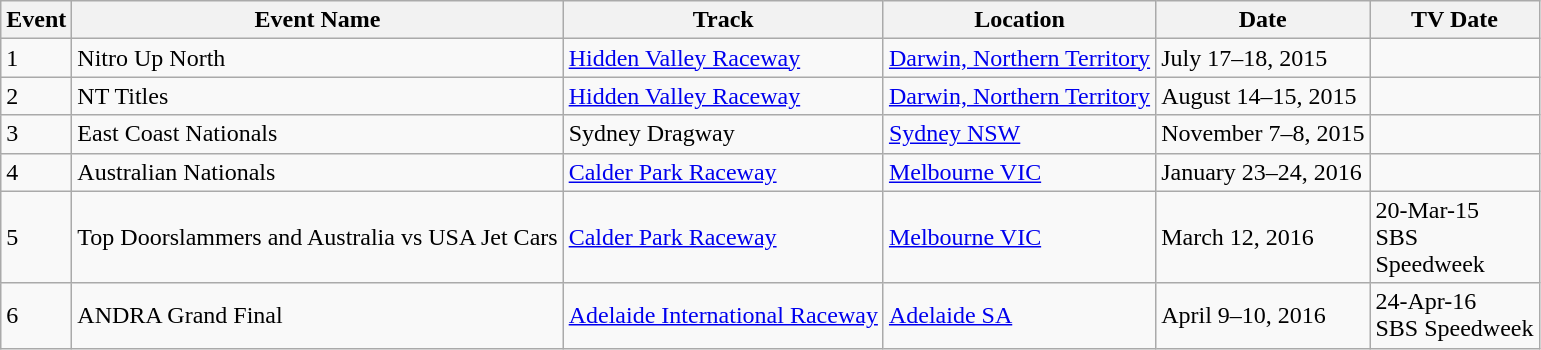<table class="wikitable">
<tr>
<th>Event</th>
<th>Event Name</th>
<th>Track</th>
<th>Location</th>
<th>Date</th>
<th>TV Date</th>
</tr>
<tr>
<td>1</td>
<td>Nitro Up North</td>
<td><a href='#'>Hidden Valley Raceway</a></td>
<td><a href='#'>Darwin, Northern Territory</a></td>
<td>July 17–18, 2015</td>
<td></td>
</tr>
<tr>
<td>2</td>
<td>NT Titles</td>
<td><a href='#'>Hidden Valley Raceway</a></td>
<td><a href='#'>Darwin, Northern Territory</a></td>
<td>August 14–15, 2015</td>
<td></td>
</tr>
<tr>
<td>3</td>
<td>East Coast Nationals</td>
<td>Sydney Dragway</td>
<td><a href='#'>Sydney NSW</a></td>
<td>November 7–8, 2015</td>
<td></td>
</tr>
<tr>
<td>4</td>
<td>Australian Nationals</td>
<td><a href='#'>Calder Park Raceway</a></td>
<td><a href='#'>Melbourne VIC</a></td>
<td>January 23–24, 2016</td>
<td></td>
</tr>
<tr>
<td>5</td>
<td>Top Doorslammers and Australia vs USA Jet Cars</td>
<td><a href='#'>Calder Park Raceway</a></td>
<td><a href='#'>Melbourne VIC</a></td>
<td>March 12, 2016</td>
<td>20-Mar-15<br>SBS<br>Speedweek</td>
</tr>
<tr>
<td>6</td>
<td>ANDRA Grand Final</td>
<td><a href='#'>Adelaide International Raceway</a></td>
<td><a href='#'>Adelaide SA</a></td>
<td>April 9–10, 2016</td>
<td>24-Apr-16<br>SBS Speedweek</td>
</tr>
</table>
